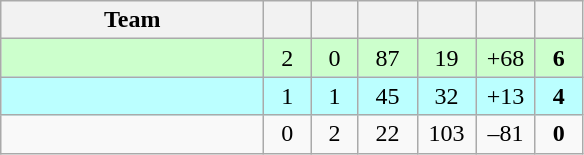<table class="wikitable" style="text-align:center;">
<tr>
<th style="width:10.5em;">Team</th>
<th style="width:1.5em;"></th>
<th style="width:1.5em;"></th>
<th style="width:2.0em;"></th>
<th style="width:2.0em;"></th>
<th style="width:2.0em;"></th>
<th style="width:1.5em;"></th>
</tr>
<tr bgcolor=#cfc>
<td align="left"></td>
<td>2</td>
<td>0</td>
<td>87</td>
<td>19</td>
<td>+68</td>
<td><strong>6</strong></td>
</tr>
<tr bgcolor=#bff>
<td align="left"></td>
<td>1</td>
<td>1</td>
<td>45</td>
<td>32</td>
<td>+13</td>
<td><strong>4</strong></td>
</tr>
<tr>
<td align="left"></td>
<td>0</td>
<td>2</td>
<td>22</td>
<td>103</td>
<td>–81</td>
<td><strong>0</strong></td>
</tr>
</table>
